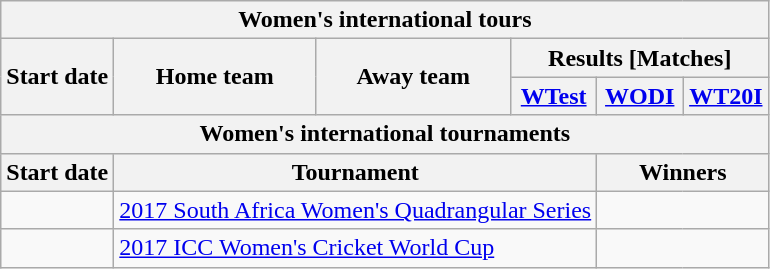<table class="wikitable unsortable" style="text-align:center; white-space:nowrap">
<tr>
<th colspan=6>Women's international tours</th>
</tr>
<tr>
<th rowspan=2>Start date</th>
<th rowspan=2>Home team</th>
<th rowspan=2>Away team</th>
<th colspan=3>Results [Matches]</th>
</tr>
<tr>
<th width=50><a href='#'>WTest</a></th>
<th width=50><a href='#'>WODI</a></th>
<th width=50><a href='#'>WT20I</a></th>
</tr>
<tr>
<th colspan=6>Women's international tournaments</th>
</tr>
<tr>
<th>Start date</th>
<th colspan=3>Tournament</th>
<th colspan=2>Winners</th>
</tr>
<tr>
<td style="text-align:left"><a href='#'></a></td>
<td style="text-align:left" colspan=3> <a href='#'>2017 South Africa Women's Quadrangular Series</a></td>
<td style="text-align:left" colspan=2></td>
</tr>
<tr>
<td style="text-align:left"><a href='#'></a></td>
<td style="text-align:left" colspan=3> <a href='#'>2017 ICC Women's Cricket World Cup</a></td>
<td style="text-align:left" colspan=2></td>
</tr>
</table>
